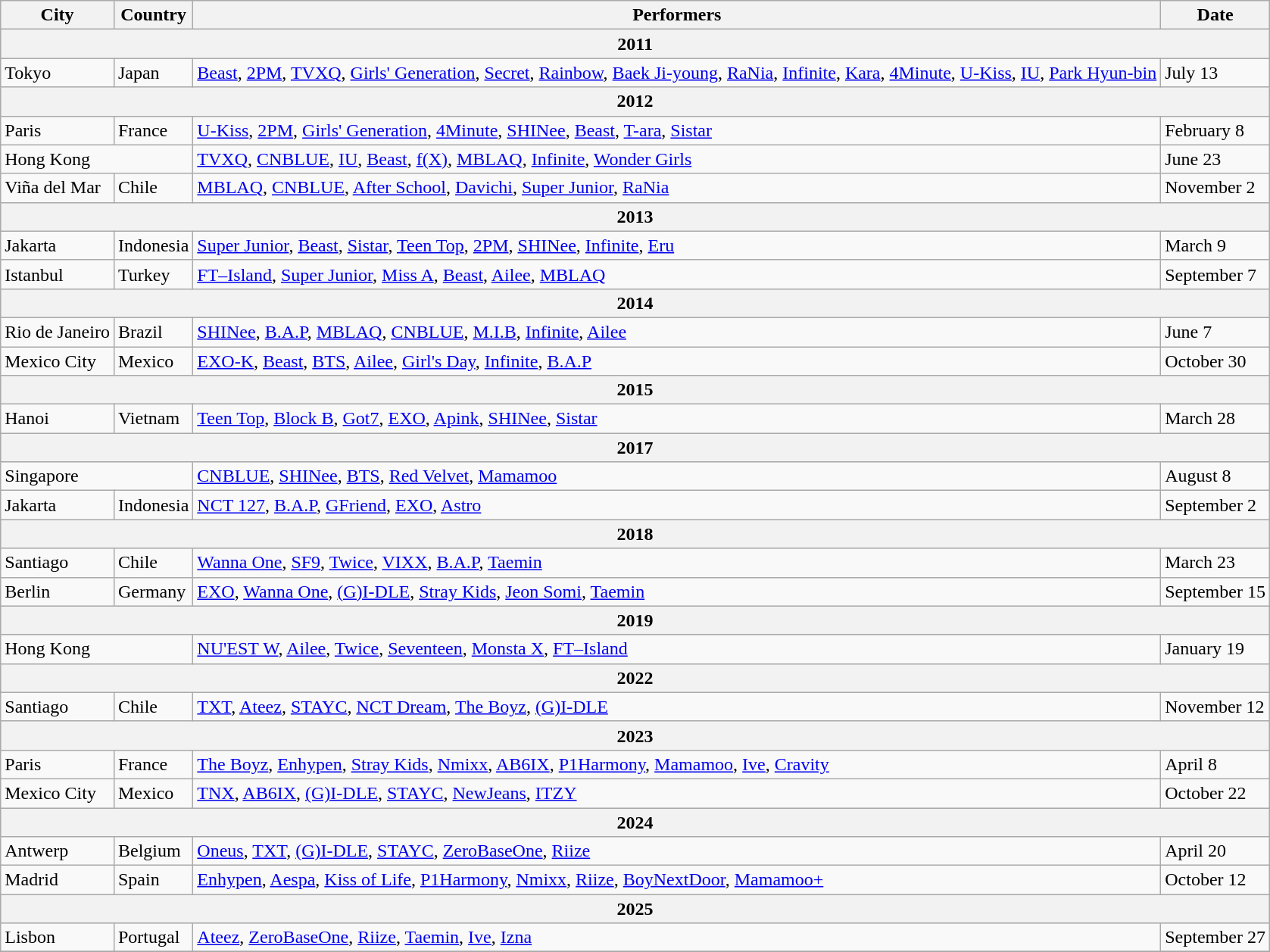<table class="wikitable">
<tr>
<th>City</th>
<th>Country</th>
<th>Performers</th>
<th>Date</th>
</tr>
<tr style="background:#ddd;">
<th colspan=4>2011</th>
</tr>
<tr>
<td>Tokyo</td>
<td>Japan</td>
<td><a href='#'>Beast</a>, <a href='#'>2PM</a>, <a href='#'>TVXQ</a>, <a href='#'>Girls' Generation</a>, <a href='#'>Secret</a>, <a href='#'>Rainbow</a>, <a href='#'>Baek Ji-young</a>, <a href='#'>RaNia</a>, <a href='#'>Infinite</a>, <a href='#'>Kara</a>, <a href='#'>4Minute</a>, <a href='#'>U-Kiss</a>, <a href='#'>IU</a>, <a href='#'>Park Hyun-bin</a></td>
<td>July 13</td>
</tr>
<tr style="background:#ddd;">
<th colspan=4>2012</th>
</tr>
<tr>
<td>Paris</td>
<td>France</td>
<td><a href='#'>U-Kiss</a>, <a href='#'>2PM</a>, <a href='#'>Girls' Generation</a>, <a href='#'>4Minute</a>, <a href='#'>SHINee</a>, <a href='#'>Beast</a>, <a href='#'>T-ara</a>, <a href='#'>Sistar</a></td>
<td>February 8</td>
</tr>
<tr>
<td colspan="2">Hong Kong</td>
<td><a href='#'>TVXQ</a>, <a href='#'>CNBLUE</a>, <a href='#'>IU</a>, <a href='#'>Beast</a>, <a href='#'>f(X)</a>, <a href='#'>MBLAQ</a>, <a href='#'>Infinite</a>, <a href='#'>Wonder Girls</a></td>
<td>June 23</td>
</tr>
<tr>
<td>Viña del Mar</td>
<td>Chile</td>
<td><a href='#'>MBLAQ</a>, <a href='#'>CNBLUE</a>, <a href='#'>After School</a>, <a href='#'>Davichi</a>, <a href='#'>Super Junior</a>, <a href='#'>RaNia</a></td>
<td>November 2</td>
</tr>
<tr style="background:#ddd;">
<th colspan=4>2013</th>
</tr>
<tr>
<td>Jakarta</td>
<td>Indonesia</td>
<td><a href='#'>Super Junior</a>, <a href='#'>Beast</a>, <a href='#'>Sistar</a>, <a href='#'>Teen Top</a>, <a href='#'>2PM</a>, <a href='#'>SHINee</a>, <a href='#'>Infinite</a>, <a href='#'>Eru</a></td>
<td>March 9</td>
</tr>
<tr>
<td>Istanbul</td>
<td>Turkey</td>
<td><a href='#'>FT–Island</a>, <a href='#'>Super Junior</a>, <a href='#'>Miss A</a>, <a href='#'>Beast</a>, <a href='#'>Ailee</a>, <a href='#'>MBLAQ</a></td>
<td>September 7</td>
</tr>
<tr style="background:#ddd;">
<th colspan=4>2014</th>
</tr>
<tr>
<td>Rio de Janeiro</td>
<td>Brazil</td>
<td><a href='#'>SHINee</a>, <a href='#'>B.A.P</a>, <a href='#'>MBLAQ</a>, <a href='#'>CNBLUE</a>, <a href='#'>M.I.B</a>, <a href='#'>Infinite</a>, <a href='#'>Ailee</a></td>
<td>June 7</td>
</tr>
<tr>
<td>Mexico City</td>
<td>Mexico</td>
<td><a href='#'>EXO-K</a>, <a href='#'>Beast</a>, <a href='#'>BTS</a>, <a href='#'>Ailee</a>, <a href='#'>Girl's Day</a>, <a href='#'>Infinite</a>, <a href='#'>B.A.P</a></td>
<td>October 30</td>
</tr>
<tr style="background:#ddd;">
<th colspan=4>2015</th>
</tr>
<tr>
<td>Hanoi</td>
<td>Vietnam</td>
<td><a href='#'>Teen Top</a>, <a href='#'>Block B</a>, <a href='#'>Got7</a>, <a href='#'>EXO</a>, <a href='#'>Apink</a>, <a href='#'>SHINee</a>, <a href='#'>Sistar</a></td>
<td>March 28</td>
</tr>
<tr style="background:#ddd;">
<th colspan=4>2017</th>
</tr>
<tr>
<td colspan="2">Singapore</td>
<td><a href='#'>CNBLUE</a>, <a href='#'>SHINee</a>, <a href='#'>BTS</a>, <a href='#'>Red Velvet</a>, <a href='#'>Mamamoo</a></td>
<td>August 8</td>
</tr>
<tr>
<td>Jakarta</td>
<td>Indonesia</td>
<td><a href='#'>NCT 127</a>, <a href='#'>B.A.P</a>, <a href='#'>GFriend</a>, <a href='#'>EXO</a>, <a href='#'>Astro</a></td>
<td>September 2</td>
</tr>
<tr style="background:#ddd;">
<th colspan=4>2018</th>
</tr>
<tr>
<td>Santiago</td>
<td>Chile</td>
<td><a href='#'>Wanna One</a>, <a href='#'>SF9</a>, <a href='#'>Twice</a>, <a href='#'>VIXX</a>, <a href='#'>B.A.P</a>, <a href='#'>Taemin</a></td>
<td>March 23</td>
</tr>
<tr>
<td>Berlin</td>
<td>Germany</td>
<td><a href='#'>EXO</a>, <a href='#'>Wanna One</a>, <a href='#'>(G)I-DLE</a>, <a href='#'>Stray Kids</a>, <a href='#'>Jeon Somi</a>, <a href='#'>Taemin</a></td>
<td>September 15</td>
</tr>
<tr style="background:#ddd;">
<th colspan=4>2019</th>
</tr>
<tr>
<td colspan="2">Hong Kong</td>
<td><a href='#'>NU'EST W</a>, <a href='#'>Ailee</a>, <a href='#'>Twice</a>, <a href='#'>Seventeen</a>, <a href='#'>Monsta X</a>, <a href='#'>FT–Island</a></td>
<td>January 19</td>
</tr>
<tr style="background:#ddd;">
<th colspan=4>2022</th>
</tr>
<tr>
<td>Santiago</td>
<td>Chile</td>
<td><a href='#'>TXT</a>, <a href='#'>Ateez</a>, <a href='#'>STAYC</a>, <a href='#'>NCT Dream</a>, <a href='#'>The Boyz</a>, <a href='#'>(G)I-DLE</a></td>
<td>November 12</td>
</tr>
<tr style="background:#ddd;">
<th colspan=4>2023</th>
</tr>
<tr>
<td>Paris</td>
<td>France</td>
<td><a href='#'>The Boyz</a>, <a href='#'>Enhypen</a>, <a href='#'>Stray Kids</a>, <a href='#'>Nmixx</a>, <a href='#'>AB6IX</a>, <a href='#'>P1Harmony</a>, <a href='#'>Mamamoo</a>, <a href='#'>Ive</a>, <a href='#'>Cravity</a></td>
<td>April 8</td>
</tr>
<tr>
<td>Mexico City</td>
<td>Mexico</td>
<td><a href='#'>TNX</a>, <a href='#'>AB6IX</a>, <a href='#'>(G)I-DLE</a>, <a href='#'>STAYC</a>, <a href='#'>NewJeans</a>, <a href='#'>ITZY</a></td>
<td>October 22</td>
</tr>
<tr style="background:#ddd;">
<th colspan=4>2024</th>
</tr>
<tr>
<td>Antwerp</td>
<td>Belgium</td>
<td><a href='#'>Oneus</a>, <a href='#'>TXT</a>, <a href='#'>(G)I-DLE</a>, <a href='#'>STAYC</a>, <a href='#'>ZeroBaseOne</a>, <a href='#'>Riize</a></td>
<td>April 20</td>
</tr>
<tr>
<td>Madrid</td>
<td>Spain</td>
<td><a href='#'>Enhypen</a>, <a href='#'>Aespa</a>, <a href='#'>Kiss of Life</a>, <a href='#'>P1Harmony</a>, <a href='#'>Nmixx</a>, <a href='#'>Riize</a>, <a href='#'>BoyNextDoor</a>, <a href='#'>Mamamoo+</a></td>
<td>October 12</td>
</tr>
<tr style="background:#ddd;">
<th colspan=4>2025</th>
</tr>
<tr>
<td>Lisbon</td>
<td>Portugal</td>
<td><a href='#'>Ateez</a>, <a href='#'>ZeroBaseOne</a>, <a href='#'>Riize</a>, <a href='#'>Taemin</a>, <a href='#'>Ive</a>, <a href='#'>Izna</a></td>
<td>September 27</td>
</tr>
<tr>
</tr>
</table>
